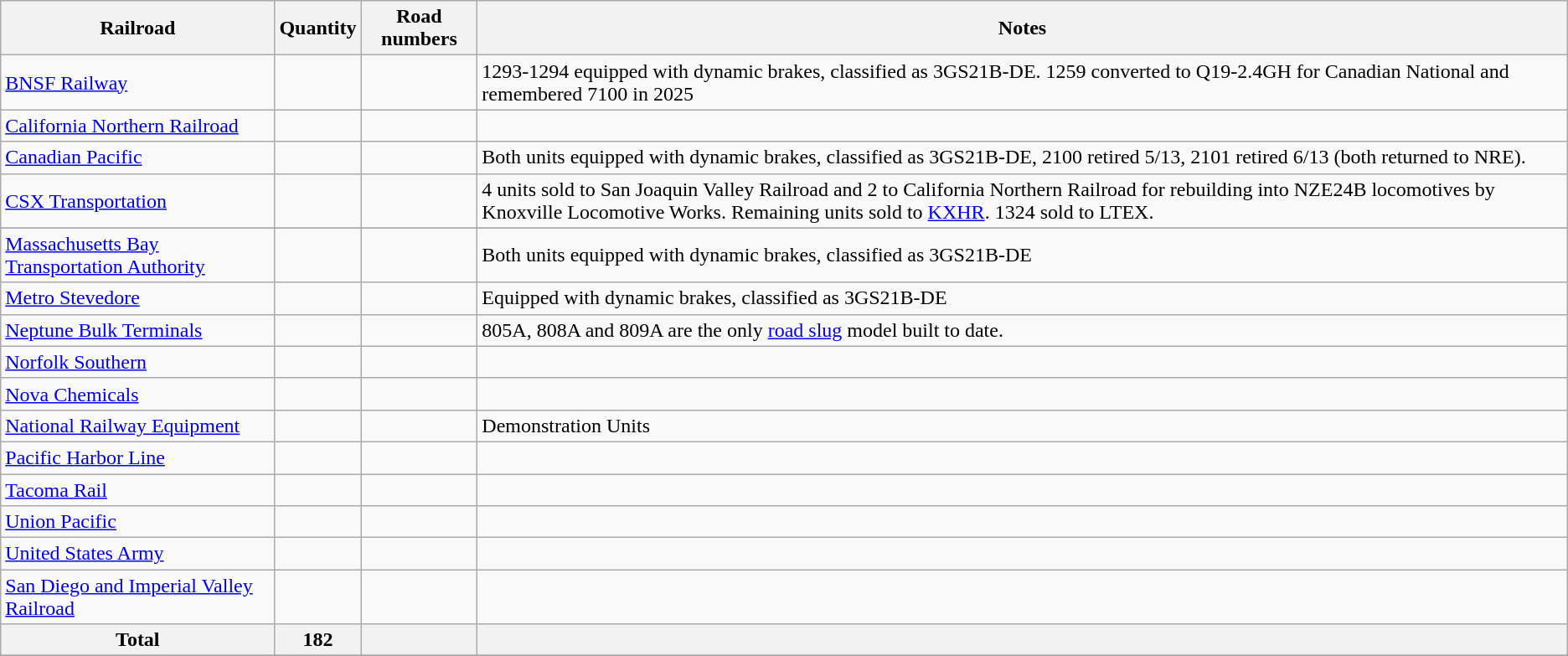<table class="wikitable">
<tr>
<th>Railroad</th>
<th>Quantity</th>
<th>Road numbers</th>
<th>Notes</th>
</tr>
<tr>
<td><a href='#'>BNSF Railway</a></td>
<td></td>
<td></td>
<td>1293-1294 equipped with dynamic brakes, classified as 3GS21B-DE. 1259 converted to Q19-2.4GH for Canadian National and remembered 7100 in 2025</td>
</tr>
<tr>
<td><a href='#'>California Northern Railroad</a></td>
<td></td>
<td></td>
<td></td>
</tr>
<tr>
<td><a href='#'>Canadian Pacific</a></td>
<td></td>
<td></td>
<td>Both units equipped with dynamic brakes, classified as 3GS21B-DE, 2100 retired 5/13, 2101 retired 6/13 (both returned to NRE).</td>
</tr>
<tr>
<td><a href='#'>CSX Transportation</a></td>
<td></td>
<td></td>
<td>4 units sold to San Joaquin Valley Railroad and 2 to California Northern Railroad for rebuilding into NZE24B locomotives by Knoxville Locomotive Works. Remaining units sold to <a href='#'>KXHR</a>. 1324 sold to LTEX.</td>
</tr>
<tr>
</tr>
<tr>
<td><a href='#'>Massachusetts Bay Transportation Authority</a></td>
<td></td>
<td></td>
<td>Both units equipped with dynamic brakes, classified as 3GS21B-DE</td>
</tr>
<tr>
<td><a href='#'>Metro Stevedore</a></td>
<td></td>
<td></td>
<td>Equipped with dynamic brakes, classified as 3GS21B-DE</td>
</tr>
<tr>
<td><a href='#'>Neptune Bulk Terminals</a></td>
<td></td>
<td></td>
<td>805A, 808A and 809A are the only <a href='#'>road slug</a> model built to date.</td>
</tr>
<tr>
<td><a href='#'>Norfolk Southern</a></td>
<td></td>
<td></td>
<td></td>
</tr>
<tr>
<td><a href='#'>Nova Chemicals</a></td>
<td></td>
<td></td>
<td></td>
</tr>
<tr>
<td><a href='#'>National Railway Equipment</a></td>
<td></td>
<td></td>
<td>Demonstration Units</td>
</tr>
<tr>
<td><a href='#'>Pacific Harbor Line</a></td>
<td></td>
<td></td>
<td></td>
</tr>
<tr>
<td><a href='#'>Tacoma Rail</a></td>
<td></td>
<td></td>
<td></td>
</tr>
<tr>
<td><a href='#'>Union Pacific</a></td>
<td></td>
<td></td>
<td></td>
</tr>
<tr>
<td><a href='#'>United States Army</a></td>
<td></td>
<td></td>
<td></td>
</tr>
<tr>
<td><a href='#'>San Diego and Imperial Valley Railroad</a></td>
<td></td>
<td></td>
<td></td>
</tr>
<tr>
<th>Total</th>
<th>182</th>
<th></th>
<th></th>
</tr>
<tr>
</tr>
</table>
